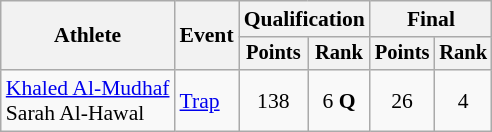<table class=wikitable style=font-size:90%;text-align:center>
<tr>
<th rowspan="2">Athlete</th>
<th rowspan="2">Event</th>
<th colspan=2>Qualification</th>
<th colspan=2>Final</th>
</tr>
<tr style="font-size:95%">
<th>Points</th>
<th>Rank</th>
<th>Points</th>
<th>Rank</th>
</tr>
<tr>
<td align=left><a href='#'>Khaled Al-Mudhaf</a><br>Sarah Al-Hawal</td>
<td align=left><a href='#'>Trap</a></td>
<td>138</td>
<td>6 <strong>Q</strong></td>
<td>26</td>
<td>4</td>
</tr>
</table>
